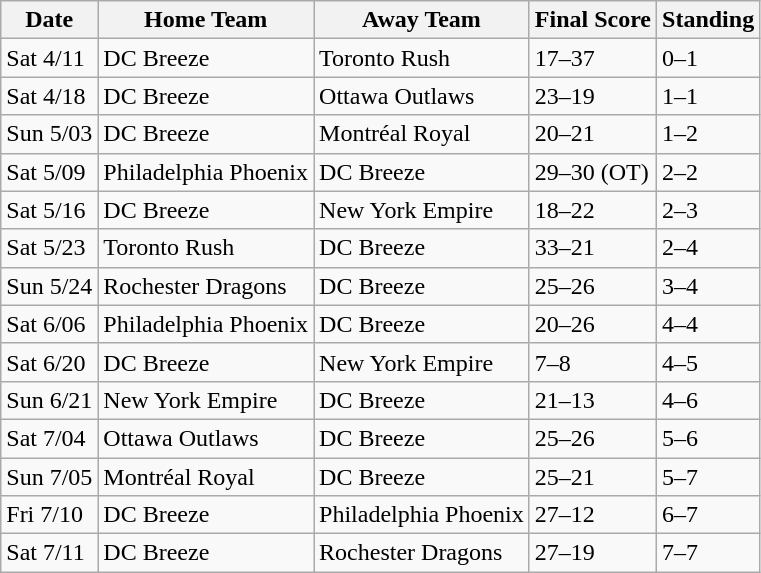<table class="wikitable">
<tr>
<th>Date</th>
<th>Home Team</th>
<th>Away Team</th>
<th>Final Score</th>
<th>Standing</th>
</tr>
<tr>
<td>Sat 4/11</td>
<td>DC Breeze</td>
<td>Toronto Rush</td>
<td>17–37</td>
<td>0–1</td>
</tr>
<tr>
<td>Sat 4/18</td>
<td>DC Breeze</td>
<td>Ottawa Outlaws</td>
<td>23–19</td>
<td>1–1</td>
</tr>
<tr>
<td>Sun 5/03</td>
<td>DC Breeze</td>
<td>Montréal Royal</td>
<td>20–21</td>
<td>1–2</td>
</tr>
<tr>
<td>Sat 5/09</td>
<td>Philadelphia Phoenix</td>
<td>DC Breeze</td>
<td>29–30 (OT)</td>
<td>2–2</td>
</tr>
<tr>
<td>Sat 5/16</td>
<td>DC Breeze</td>
<td>New York Empire</td>
<td>18–22</td>
<td>2–3</td>
</tr>
<tr>
<td>Sat 5/23</td>
<td>Toronto Rush</td>
<td>DC Breeze</td>
<td>33–21</td>
<td>2–4</td>
</tr>
<tr>
<td>Sun 5/24</td>
<td>Rochester Dragons</td>
<td>DC Breeze</td>
<td>25–26</td>
<td>3–4</td>
</tr>
<tr>
<td>Sat 6/06</td>
<td>Philadelphia Phoenix</td>
<td>DC Breeze</td>
<td>20–26</td>
<td>4–4</td>
</tr>
<tr>
<td>Sat 6/20</td>
<td>DC Breeze</td>
<td>New York Empire</td>
<td>7–8</td>
<td>4–5</td>
</tr>
<tr>
<td>Sun 6/21</td>
<td>New York Empire</td>
<td>DC Breeze</td>
<td>21–13</td>
<td>4–6</td>
</tr>
<tr>
<td>Sat 7/04</td>
<td>Ottawa Outlaws</td>
<td>DC Breeze</td>
<td>25–26</td>
<td>5–6</td>
</tr>
<tr>
<td>Sun 7/05</td>
<td>Montréal Royal</td>
<td>DC Breeze</td>
<td>25–21</td>
<td>5–7</td>
</tr>
<tr>
<td>Fri 7/10</td>
<td>DC Breeze</td>
<td>Philadelphia Phoenix</td>
<td>27–12</td>
<td>6–7</td>
</tr>
<tr>
<td>Sat 7/11</td>
<td>DC Breeze</td>
<td>Rochester Dragons</td>
<td>27–19</td>
<td>7–7</td>
</tr>
</table>
